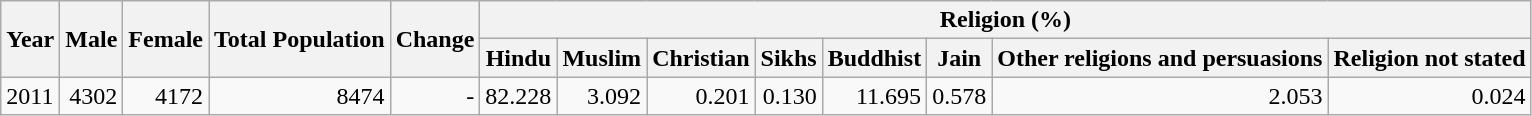<table class="wikitable">
<tr>
<th rowspan="2">Year</th>
<th rowspan="2">Male</th>
<th rowspan="2">Female</th>
<th rowspan="2">Total Population</th>
<th rowspan="2">Change</th>
<th colspan="8">Religion (%)</th>
</tr>
<tr>
<th>Hindu</th>
<th>Muslim</th>
<th>Christian</th>
<th>Sikhs</th>
<th>Buddhist</th>
<th>Jain</th>
<th>Other religions and persuasions</th>
<th>Religion not stated</th>
</tr>
<tr>
<td>2011</td>
<td style="text-align:right;">4302</td>
<td style="text-align:right;">4172</td>
<td style="text-align:right;">8474</td>
<td style="text-align:right;">-</td>
<td style="text-align:right;">82.228</td>
<td style="text-align:right;">3.092</td>
<td style="text-align:right;">0.201</td>
<td style="text-align:right;">0.130</td>
<td style="text-align:right;">11.695</td>
<td style="text-align:right;">0.578</td>
<td style="text-align:right;">2.053</td>
<td style="text-align:right;">0.024</td>
</tr>
</table>
